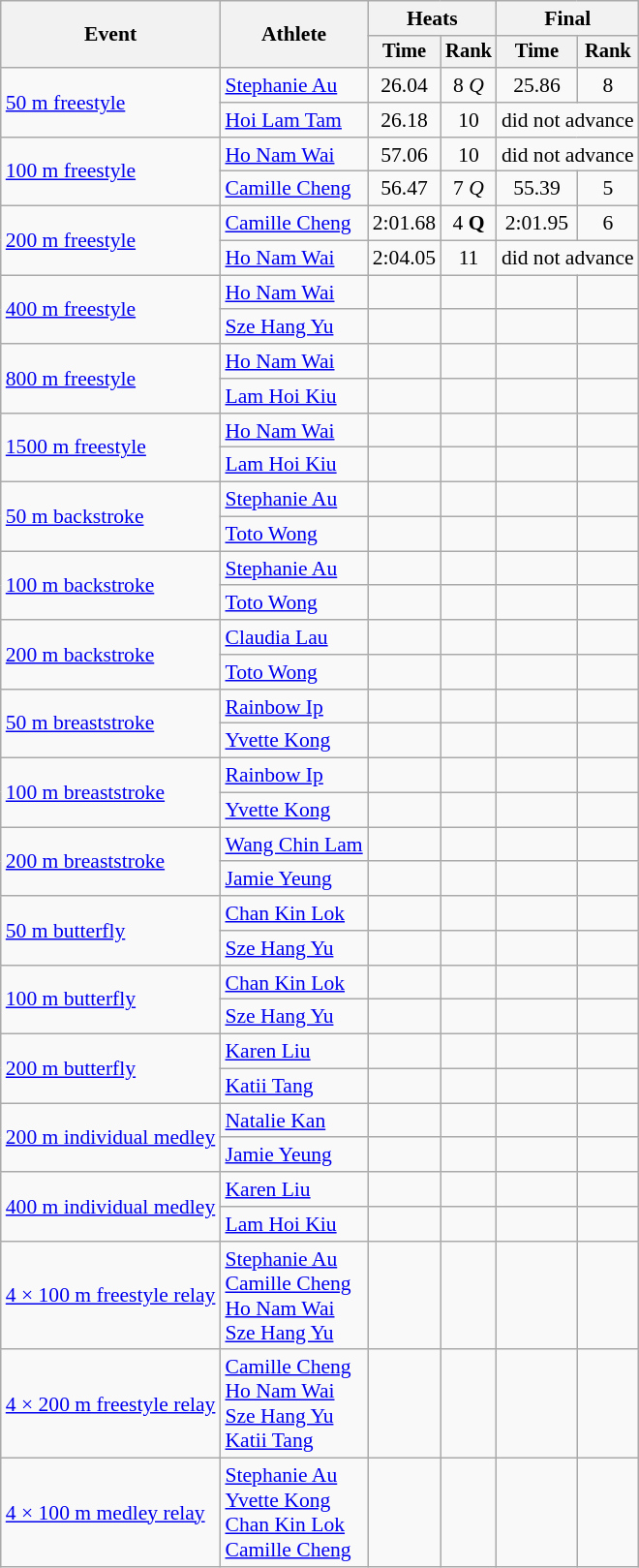<table class=wikitable style="font-size:90%">
<tr>
<th rowspan="2">Event</th>
<th rowspan="2">Athlete</th>
<th colspan="2">Heats</th>
<th colspan="2">Final</th>
</tr>
<tr style="font-size:95%">
<th>Time</th>
<th>Rank</th>
<th>Time</th>
<th>Rank</th>
</tr>
<tr align=center>
<td align=left rowspan=2><a href='#'>50 m freestyle</a></td>
<td align=left><a href='#'>Stephanie Au</a></td>
<td>26.04</td>
<td>8 <em>Q</em></td>
<td>25.86</td>
<td>8</td>
</tr>
<tr align=center>
<td align=left><a href='#'>Hoi Lam Tam</a></td>
<td>26.18</td>
<td>10</td>
<td align=center colspan=2>did not advance</td>
</tr>
<tr align=center>
<td align=left rowspan=2><a href='#'>100 m freestyle</a></td>
<td align=left><a href='#'>Ho Nam Wai</a></td>
<td>57.06</td>
<td>10</td>
<td align=center colspan=2>did not advance</td>
</tr>
<tr align=center>
<td align=left><a href='#'>Camille Cheng</a></td>
<td>56.47</td>
<td>7 <em>Q</em></td>
<td>55.39</td>
<td>5</td>
</tr>
<tr align=center>
<td align=left rowspan=2><a href='#'>200 m freestyle</a></td>
<td align=left><a href='#'>Camille Cheng</a></td>
<td>2:01.68</td>
<td>4 <strong>Q</strong></td>
<td>2:01.95</td>
<td>6</td>
</tr>
<tr align=center>
<td align=left><a href='#'>Ho Nam Wai</a></td>
<td>2:04.05</td>
<td>11</td>
<td align=center colspan=2>did not advance</td>
</tr>
<tr align=center>
<td align=left rowspan=2><a href='#'>400 m freestyle</a></td>
<td align=left><a href='#'>Ho Nam Wai</a></td>
<td></td>
<td></td>
<td></td>
<td></td>
</tr>
<tr align=center>
<td align=left><a href='#'>Sze Hang Yu</a></td>
<td></td>
<td></td>
<td></td>
<td></td>
</tr>
<tr align=center>
<td align=left rowspan=2><a href='#'>800 m freestyle</a></td>
<td align=left><a href='#'>Ho Nam Wai</a></td>
<td></td>
<td></td>
<td></td>
<td></td>
</tr>
<tr align=center>
<td align=left><a href='#'>Lam Hoi Kiu</a></td>
<td></td>
<td></td>
<td></td>
<td></td>
</tr>
<tr align=center>
<td align=left rowspan=2><a href='#'>1500 m freestyle</a></td>
<td align=left><a href='#'>Ho Nam Wai</a></td>
<td></td>
<td></td>
<td></td>
<td></td>
</tr>
<tr align=center>
<td align=left><a href='#'>Lam Hoi Kiu</a></td>
<td></td>
<td></td>
<td></td>
<td></td>
</tr>
<tr align=center>
<td align=left rowspan=2><a href='#'>50 m backstroke</a></td>
<td align=left><a href='#'>Stephanie Au</a></td>
<td></td>
<td></td>
<td></td>
<td></td>
</tr>
<tr align=center>
<td align=left><a href='#'>Toto Wong</a></td>
<td></td>
<td></td>
<td></td>
<td></td>
</tr>
<tr align=center>
<td align=left rowspan=2><a href='#'>100 m backstroke</a></td>
<td align=left><a href='#'>Stephanie Au</a></td>
<td></td>
<td></td>
<td></td>
<td></td>
</tr>
<tr align=center>
<td align=left><a href='#'>Toto Wong</a></td>
<td></td>
<td></td>
<td></td>
<td></td>
</tr>
<tr align=center>
<td align=left rowspan=2><a href='#'>200 m backstroke</a></td>
<td align=left><a href='#'>Claudia Lau</a></td>
<td></td>
<td></td>
<td></td>
<td></td>
</tr>
<tr align=center>
<td align=left><a href='#'>Toto Wong</a></td>
<td></td>
<td></td>
<td></td>
<td></td>
</tr>
<tr align=center>
<td align=left rowspan=2><a href='#'>50 m breaststroke</a></td>
<td align=left><a href='#'>Rainbow Ip</a></td>
<td></td>
<td></td>
<td></td>
<td></td>
</tr>
<tr align=center>
<td align=left><a href='#'>Yvette Kong</a></td>
<td></td>
<td></td>
<td></td>
<td></td>
</tr>
<tr align=center>
<td align=left rowspan=2><a href='#'>100 m breaststroke</a></td>
<td align=left><a href='#'>Rainbow Ip</a></td>
<td></td>
<td></td>
<td></td>
<td></td>
</tr>
<tr align=center>
<td align=left><a href='#'>Yvette Kong</a></td>
<td></td>
<td></td>
<td></td>
<td></td>
</tr>
<tr align=center>
<td align=left rowspan=2><a href='#'>200 m breaststroke</a></td>
<td align=left><a href='#'>Wang Chin Lam</a></td>
<td></td>
<td></td>
<td></td>
<td></td>
</tr>
<tr align=center>
<td align=left><a href='#'>Jamie Yeung</a></td>
<td></td>
<td></td>
<td></td>
<td></td>
</tr>
<tr align=center>
<td align=left rowspan=2><a href='#'>50 m butterfly</a></td>
<td align=left><a href='#'>Chan Kin Lok</a></td>
<td></td>
<td></td>
<td></td>
<td></td>
</tr>
<tr align=center>
<td align=left><a href='#'>Sze Hang Yu</a></td>
<td></td>
<td></td>
<td></td>
<td></td>
</tr>
<tr align=center>
<td align=left rowspan=2><a href='#'>100 m butterfly</a></td>
<td align=left><a href='#'>Chan Kin Lok</a></td>
<td></td>
<td></td>
<td></td>
<td></td>
</tr>
<tr align=center>
<td align=left><a href='#'>Sze Hang Yu</a></td>
<td></td>
<td></td>
<td></td>
<td></td>
</tr>
<tr align=center>
<td align=left rowspan=2><a href='#'>200 m butterfly</a></td>
<td align=left><a href='#'>Karen Liu</a></td>
<td></td>
<td></td>
<td></td>
<td></td>
</tr>
<tr align=center>
<td align=left><a href='#'>Katii Tang</a></td>
<td></td>
<td></td>
<td></td>
<td></td>
</tr>
<tr align=center>
<td align=left rowspan=2><a href='#'>200 m individual medley</a></td>
<td align=left><a href='#'>Natalie Kan</a></td>
<td></td>
<td></td>
<td></td>
<td></td>
</tr>
<tr align=center>
<td align=left><a href='#'>Jamie Yeung</a></td>
<td></td>
<td></td>
<td></td>
<td></td>
</tr>
<tr align=center>
<td align=left rowspan=2><a href='#'>400 m individual medley</a></td>
<td align=left><a href='#'>Karen Liu</a></td>
<td></td>
<td></td>
<td></td>
<td></td>
</tr>
<tr align=center>
<td align=left><a href='#'>Lam Hoi Kiu</a></td>
<td></td>
<td></td>
<td></td>
<td></td>
</tr>
<tr align=center>
<td align=left><a href='#'>4 × 100 m freestyle relay</a></td>
<td align=left><a href='#'>Stephanie Au</a><br><a href='#'>Camille Cheng</a><br><a href='#'>Ho Nam Wai</a><br><a href='#'>Sze Hang Yu</a></td>
<td></td>
<td></td>
<td></td>
<td></td>
</tr>
<tr align=center>
<td align=left><a href='#'>4 × 200 m freestyle relay</a></td>
<td align=left><a href='#'>Camille Cheng</a><br><a href='#'>Ho Nam Wai</a><br><a href='#'>Sze Hang Yu</a><br><a href='#'>Katii Tang</a></td>
<td></td>
<td></td>
<td></td>
<td></td>
</tr>
<tr align=center>
<td align=left><a href='#'>4 × 100 m medley relay</a></td>
<td align=left><a href='#'>Stephanie Au</a><br><a href='#'>Yvette Kong</a><br><a href='#'>Chan Kin Lok</a><br><a href='#'>Camille Cheng</a></td>
<td></td>
<td></td>
<td></td>
<td></td>
</tr>
</table>
